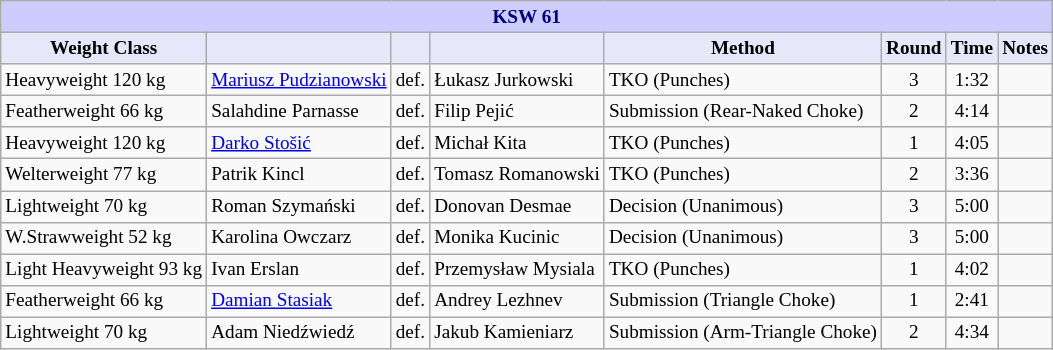<table class="wikitable" style="font-size: 80%;">
<tr>
<th colspan="8" style="background-color: #ccf; color: #000080; text-align: center;"><strong>KSW 61</strong></th>
</tr>
<tr>
<th colspan="1" style="background-color: #E6E8FA; color: #000000; text-align: center;">Weight Class</th>
<th colspan="1" style="background-color: #E6E8FA; color: #000000; text-align: center;"></th>
<th colspan="1" style="background-color: #E6E8FA; color: #000000; text-align: center;"></th>
<th colspan="1" style="background-color: #E6E8FA; color: #000000; text-align: center;"></th>
<th colspan="1" style="background-color: #E6E8FA; color: #000000; text-align: center;">Method</th>
<th colspan="1" style="background-color: #E6E8FA; color: #000000; text-align: center;">Round</th>
<th colspan="1" style="background-color: #E6E8FA; color: #000000; text-align: center;">Time</th>
<th colspan="1" style="background-color: #E6E8FA; color: #000000; text-align: center;">Notes</th>
</tr>
<tr>
<td>Heavyweight 120 kg</td>
<td> <a href='#'>Mariusz Pudzianowski</a></td>
<td align=center>def.</td>
<td> Łukasz Jurkowski</td>
<td>TKO (Punches)</td>
<td align=center>3</td>
<td align=center>1:32</td>
<td></td>
</tr>
<tr>
<td>Featherweight 66 kg</td>
<td> Salahdine Parnasse</td>
<td align=center>def.</td>
<td> Filip Pejić</td>
<td>Submission (Rear-Naked Choke)</td>
<td align=center>2</td>
<td align=center>4:14</td>
<td></td>
</tr>
<tr>
<td>Heavyweight 120 kg</td>
<td> <a href='#'>Darko Stošić</a></td>
<td align=center>def.</td>
<td> Michał Kita</td>
<td>TKO (Punches)</td>
<td align=center>1</td>
<td align=center>4:05</td>
<td></td>
</tr>
<tr>
<td>Welterweight 77 kg</td>
<td> Patrik Kincl</td>
<td align=center>def.</td>
<td> Tomasz Romanowski</td>
<td>TKO (Punches)</td>
<td align=center>2</td>
<td align=center>3:36</td>
<td></td>
</tr>
<tr>
<td>Lightweight 70 kg</td>
<td> Roman Szymański</td>
<td align=center>def.</td>
<td> Donovan Desmae</td>
<td>Decision (Unanimous)</td>
<td align=center>3</td>
<td align=center>5:00</td>
<td></td>
</tr>
<tr>
<td>W.Strawweight 52 kg</td>
<td> Karolina Owczarz</td>
<td align=center>def.</td>
<td> Monika Kucinic</td>
<td>Decision (Unanimous)</td>
<td align=center>3</td>
<td align=center>5:00</td>
<td></td>
</tr>
<tr>
<td>Light Heavyweight 93 kg</td>
<td> Ivan Erslan</td>
<td align=center>def.</td>
<td> Przemysław Mysiala</td>
<td>TKO (Punches)</td>
<td align=center>1</td>
<td align=center>4:02</td>
<td></td>
</tr>
<tr>
<td>Featherweight 66 kg</td>
<td> <a href='#'>Damian Stasiak</a></td>
<td align=center>def.</td>
<td> Andrey Lezhnev</td>
<td>Submission (Triangle Choke)</td>
<td align=center>1</td>
<td align=center>2:41</td>
<td></td>
</tr>
<tr>
<td>Lightweight 70 kg</td>
<td> Adam Niedźwiedź</td>
<td align=center>def.</td>
<td> Jakub Kamieniarz</td>
<td>Submission (Arm-Triangle Choke)</td>
<td align=center>2</td>
<td align=center>4:34</td>
<td></td>
</tr>
</table>
